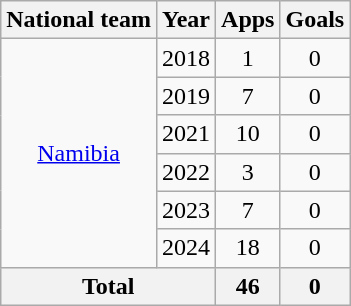<table class=wikitable style=text-align:center>
<tr>
<th>National team</th>
<th>Year</th>
<th>Apps</th>
<th>Goals</th>
</tr>
<tr>
<td rowspan="6"><a href='#'>Namibia</a></td>
<td>2018</td>
<td>1</td>
<td>0</td>
</tr>
<tr>
<td>2019</td>
<td>7</td>
<td>0</td>
</tr>
<tr>
<td>2021</td>
<td>10</td>
<td>0</td>
</tr>
<tr>
<td>2022</td>
<td>3</td>
<td>0</td>
</tr>
<tr>
<td>2023</td>
<td>7</td>
<td>0</td>
</tr>
<tr>
<td>2024</td>
<td>18</td>
<td>0</td>
</tr>
<tr>
<th colspan="2">Total</th>
<th>46</th>
<th>0</th>
</tr>
</table>
